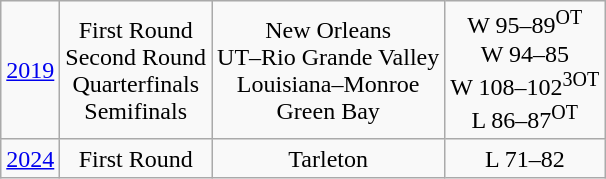<table class="wikitable">
<tr align="center">
<td><a href='#'>2019</a></td>
<td>First Round <br> Second Round <br> Quarterfinals <br> Semifinals</td>
<td>New Orleans<br>UT–Rio Grande Valley<br>Louisiana–Monroe<br>Green Bay</td>
<td>W 95–89<sup>OT</sup> <br> W 94–85<br> W 108–102<sup>3OT</sup><br>L 86–87<sup>OT</sup></td>
</tr>
<tr align="center">
<td><a href='#'>2024</a></td>
<td>First Round</td>
<td>Tarleton</td>
<td>L 71–82</td>
</tr>
</table>
